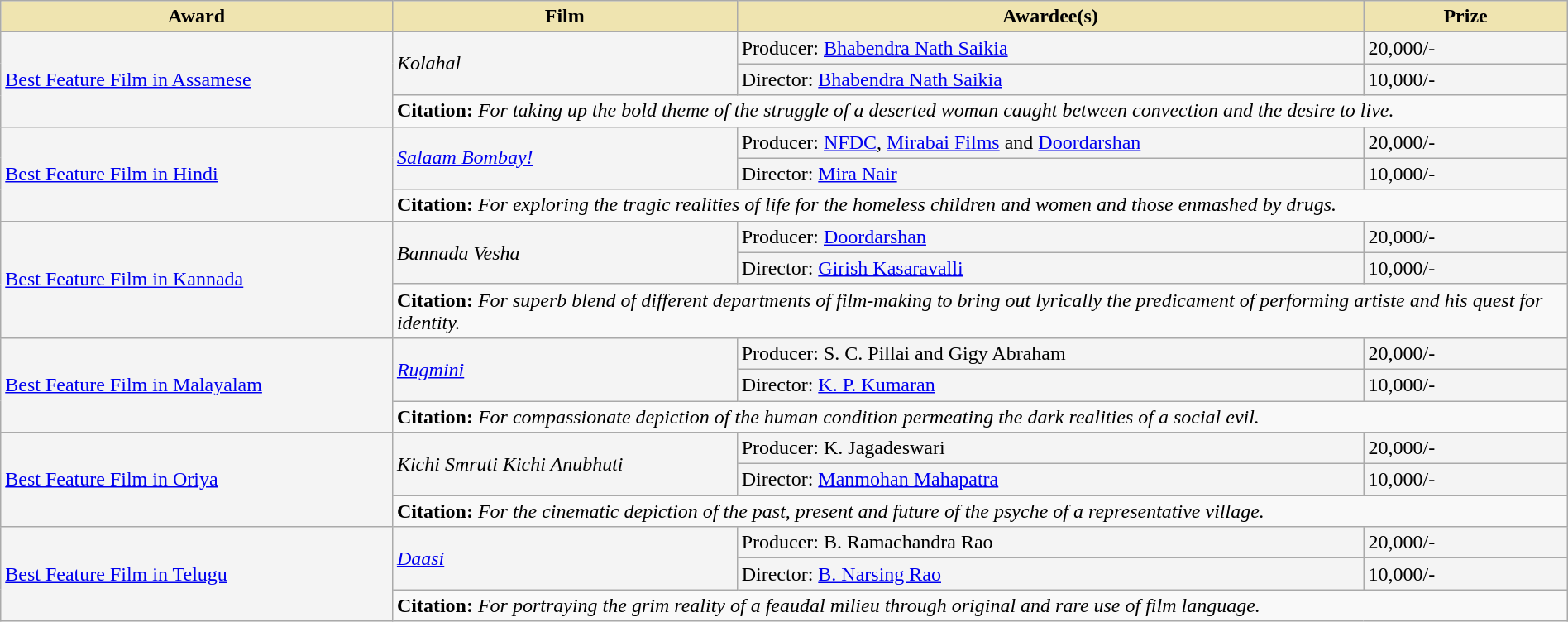<table class="wikitable" style="width:100%;">
<tr>
<th style="background-color:#EFE4B0;width:25%;">Award</th>
<th style="background-color:#EFE4B0;width:22%;">Film</th>
<th style="background-color:#EFE4B0;width:40%;">Awardee(s)</th>
<th style="background-color:#EFE4B0;width:13%;">Prize</th>
</tr>
<tr style="background-color:#F4F4F4">
<td rowspan="3"><a href='#'>Best Feature Film in Assamese</a></td>
<td rowspan="2"><em>Kolahal</em></td>
<td>Producer: <a href='#'>Bhabendra Nath Saikia</a></td>
<td> 20,000/-</td>
</tr>
<tr style="background-color:#F4F4F4">
<td>Director: <a href='#'>Bhabendra Nath Saikia</a></td>
<td> 10,000/-</td>
</tr>
<tr style="background-color:#F9F9F9">
<td colspan="3"><strong>Citation:</strong> <em>For taking up the bold theme of the struggle of a deserted woman caught between convection and the desire to live.</em></td>
</tr>
<tr style="background-color:#F4F4F4">
<td rowspan="3"><a href='#'>Best Feature Film in Hindi</a></td>
<td rowspan="2"><em><a href='#'>Salaam Bombay!</a></em></td>
<td>Producer: <a href='#'>NFDC</a>, <a href='#'>Mirabai Films</a> and <a href='#'>Doordarshan</a></td>
<td> 20,000/-</td>
</tr>
<tr style="background-color:#F4F4F4">
<td>Director: <a href='#'>Mira Nair</a></td>
<td> 10,000/-</td>
</tr>
<tr style="background-color:#F9F9F9">
<td colspan="3"><strong>Citation:</strong> <em>For exploring the tragic realities of life for the homeless children and women and those enmashed by drugs.</em></td>
</tr>
<tr style="background-color:#F4F4F4">
<td rowspan="3"><a href='#'>Best Feature Film in Kannada</a></td>
<td rowspan="2"><em>Bannada Vesha</em></td>
<td>Producer: <a href='#'>Doordarshan</a></td>
<td> 20,000/-</td>
</tr>
<tr style="background-color:#F4F4F4">
<td>Director: <a href='#'>Girish Kasaravalli</a></td>
<td> 10,000/-</td>
</tr>
<tr style="background-color:#F9F9F9">
<td colspan="3"><strong>Citation:</strong> <em>For superb blend of different departments of film-making to bring out lyrically the predicament of performing artiste and his quest for identity.</em></td>
</tr>
<tr style="background-color:#F4F4F4">
<td rowspan="3"><a href='#'>Best Feature Film in Malayalam</a></td>
<td rowspan="2"><em><a href='#'>Rugmini</a></em></td>
<td>Producer: S. C. Pillai and Gigy Abraham</td>
<td> 20,000/-</td>
</tr>
<tr style="background-color:#F4F4F4">
<td>Director: <a href='#'>K. P. Kumaran</a></td>
<td> 10,000/-</td>
</tr>
<tr style="background-color:#F9F9F9">
<td colspan="3"><strong>Citation:</strong> <em>For compassionate depiction of the human condition permeating the dark realities of a social evil.</em></td>
</tr>
<tr style="background-color:#F4F4F4">
<td rowspan="3"><a href='#'>Best Feature Film in Oriya</a></td>
<td rowspan="2"><em>Kichi Smruti Kichi Anubhuti</em></td>
<td>Producer: K. Jagadeswari</td>
<td> 20,000/-</td>
</tr>
<tr style="background-color:#F4F4F4">
<td>Director: <a href='#'>Manmohan Mahapatra</a></td>
<td> 10,000/-</td>
</tr>
<tr style="background-color:#F9F9F9">
<td colspan="3"><strong>Citation:</strong> <em>For the cinematic depiction of the past, present and future of the psyche of a representative village.</em></td>
</tr>
<tr style="background-color:#F4F4F4">
<td rowspan="3"><a href='#'>Best Feature Film in Telugu</a></td>
<td rowspan="2"><em><a href='#'>Daasi</a></em></td>
<td>Producer: B. Ramachandra Rao</td>
<td> 20,000/-</td>
</tr>
<tr style="background-color:#F4F4F4">
<td>Director: <a href='#'>B. Narsing Rao</a></td>
<td> 10,000/-</td>
</tr>
<tr style="background-color:#F9F9F9">
<td colspan="3"><strong>Citation:</strong> <em>For portraying the grim reality of a feaudal milieu through original and rare use of film language.</em></td>
</tr>
</table>
